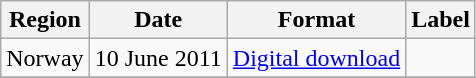<table class=wikitable>
<tr>
<th>Region</th>
<th>Date</th>
<th>Format</th>
<th>Label</th>
</tr>
<tr>
<td>Norway</td>
<td>10 June 2011</td>
<td><a href='#'>Digital download</a></td>
<td></td>
</tr>
<tr>
</tr>
</table>
